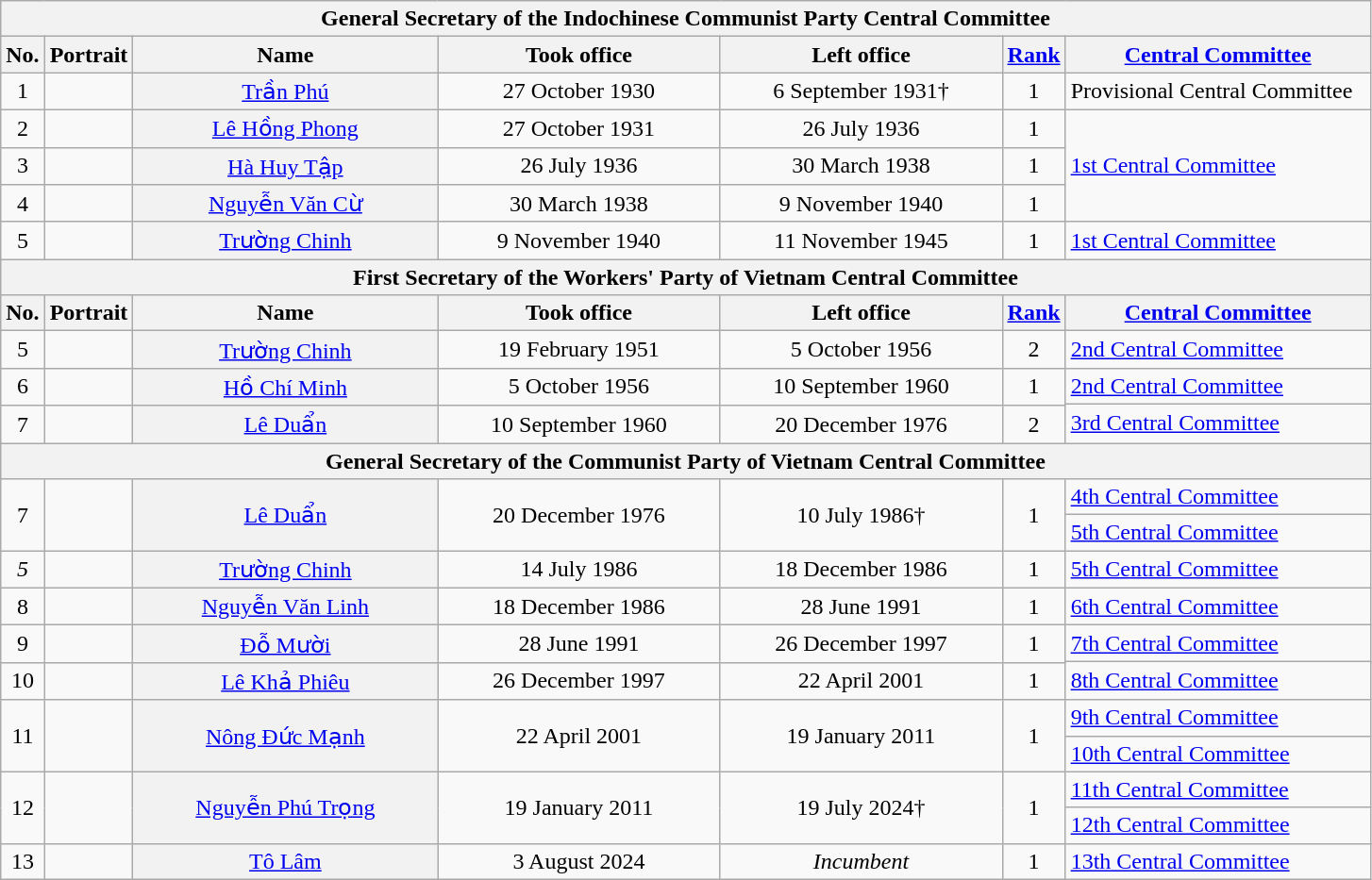<table class="wikitable" style="text-align:center">
<tr>
<th colspan="7">General Secretary of the Indochinese Communist Party Central Committee<br></th>
</tr>
<tr>
<th scope="col" style="width:1em;">No.<br></th>
<th scope="col" style="width:1em;">Portrait</th>
<th scope="col" style="width:13em;">Name<br></th>
<th scope="col" style="width:12em;">Took office</th>
<th scope="col" style="width:12em;">Left office</th>
<th scope="col" style="width:1em;"><a href='#'>Rank</a><br></th>
<th scope="col" style="width:13em;"><a href='#'>Central Committee</a></th>
</tr>
<tr>
<td>1</td>
<td></td>
<th scope="row" style="font-weight:normal;"><a href='#'>Trần Phú</a><br></th>
<td>27 October 1930</td>
<td>6 September 1931†</td>
<td>1</td>
<td align="left">Provisional Central Committee<br></td>
</tr>
<tr>
<td>2</td>
<td></td>
<th scope="row" style="font-weight:normal;"><a href='#'>Lê Hồng Phong</a><br></th>
<td>27 October 1931</td>
<td>26 July 1936</td>
<td>1</td>
<td align="left" rowspan="3"><a href='#'>1st Central Committee</a> </td>
</tr>
<tr>
<td>3</td>
<td></td>
<th scope="row" style="font-weight:normal;"><a href='#'>Hà Huy Tập</a><br></th>
<td>26 July 1936</td>
<td>30 March 1938</td>
<td>1</td>
</tr>
<tr>
<td>4</td>
<td></td>
<th scope="row" style="font-weight:normal;"><a href='#'>Nguyễn Văn Cừ</a><br></th>
<td>30 March 1938</td>
<td>9 November 1940</td>
<td>1</td>
</tr>
<tr>
<td>5</td>
<td></td>
<th scope="row" style="font-weight:normal;"><a href='#'>Trường Chinh</a><br></th>
<td>9 November 1940</td>
<td>11 November 1945</td>
<td>1<br></td>
<td align="left"><a href='#'>1st Central Committee</a> </td>
</tr>
<tr>
<th colspan="7">First Secretary of the Workers' Party of Vietnam Central Committee<br></th>
</tr>
<tr>
<th scope="col" style="width:1em;">No.<br></th>
<th scope="col" style="width:1em;">Portrait</th>
<th scope="col" style="width:13em;">Name<br></th>
<th scope="col" style="width:12em;">Took office</th>
<th scope="col" style="width:12em;">Left office</th>
<th scope="col" style="width:1em;"><a href='#'>Rank</a></th>
<th scope="col" style="width:13em;"><a href='#'>Central Committee</a></th>
</tr>
<tr>
<td>5</td>
<td></td>
<th scope="row" style="font-weight:normal;"><a href='#'>Trường Chinh</a><br></th>
<td>19 February 1951</td>
<td>5 October 1956</td>
<td>2</td>
<td align="left"><a href='#'>2nd Central Committee</a> </td>
</tr>
<tr>
<td rowspan="2">6</td>
<td rowspan="2"></td>
<th rowspan="2" scope="row" style="font-weight:normal;"><a href='#'>Hồ Chí Minh</a><br></th>
<td rowspan="2">5 October 1956</td>
<td rowspan="2">10 September 1960</td>
<td rowspan="2">1</td>
<td align="left"><a href='#'>2nd Central Committee</a> </td>
</tr>
<tr>
<td align="left" rowspan="2"><a href='#'>3rd Central Committee</a> </td>
</tr>
<tr>
<td>7</td>
<td></td>
<th scope="row" style="font-weight:normal;"><a href='#'>Lê Duẩn</a><br></th>
<td>10 September 1960</td>
<td>20 December 1976</td>
<td>2<br></td>
</tr>
<tr>
<th colspan="7">General Secretary of the Communist Party of Vietnam Central Committee<br></th>
</tr>
<tr>
<td rowspan="2">7</td>
<td rowspan="2"></td>
<th scope="row" style="font-weight:normal;" rowspan="2"><a href='#'>Lê Duẩn</a><br></th>
<td rowspan="2">20 December 1976</td>
<td rowspan="2">10 July 1986†</td>
<td rowspan="2">1</td>
<td align="left"><a href='#'>4th Central Committee</a> </td>
</tr>
<tr>
<td align="left"><a href='#'>5th Central Committee</a> </td>
</tr>
<tr>
<td><em>5</em></td>
<td></td>
<th scope="row" style="font-weight:normal;"><a href='#'>Trường Chinh</a><br></th>
<td>14 July 1986</td>
<td>18 December 1986</td>
<td>1</td>
<td align="left"><a href='#'>5th Central Committee</a> </td>
</tr>
<tr>
<td>8</td>
<td></td>
<th scope="row" style="font-weight:normal;"><a href='#'>Nguyễn Văn Linh</a><br></th>
<td>18 December 1986</td>
<td>28 June 1991</td>
<td>1</td>
<td align="left"><a href='#'>6th Central Committee</a> </td>
</tr>
<tr>
<td rowspan="2">9</td>
<td rowspan="2"></td>
<th scope="row" style="font-weight:normal;" rowspan="2"><a href='#'>Đỗ Mười</a><br></th>
<td rowspan="2">28 June 1991</td>
<td rowspan="2">26 December 1997</td>
<td rowspan="2">1</td>
<td align="left"><a href='#'>7th Central Committee</a> </td>
</tr>
<tr>
<td align="left" rowspan="2"><a href='#'>8th Central Committee</a> </td>
</tr>
<tr>
<td>10</td>
<td></td>
<th scope="row" style="font-weight:normal;"><a href='#'>Lê Khả Phiêu</a><br></th>
<td>26 December 1997</td>
<td>22 April 2001</td>
<td>1</td>
</tr>
<tr>
<td rowspan="2">11</td>
<td rowspan="2"></td>
<th scope="row" style="font-weight:normal;" rowspan="2"><a href='#'>Nông Đức Mạnh</a><br></th>
<td rowspan="2">22 April 2001</td>
<td rowspan="2">19 January 2011</td>
<td rowspan="2">1</td>
<td align="left"><a href='#'>9th Central Committee</a> </td>
</tr>
<tr>
<td align="left"><a href='#'>10th Central Committee</a> </td>
</tr>
<tr>
<td rowspan="3">12</td>
<td rowspan="3"></td>
<th scope="row" style="font-weight:normal;" rowspan="3"><a href='#'>Nguyễn Phú Trọng</a><br></th>
<td rowspan="3">19 January 2011</td>
<td rowspan="3">19 July 2024†</td>
<td rowspan="3">1</td>
<td align="left"><a href='#'>11th Central Committee</a> </td>
</tr>
<tr>
<td align="left"><a href='#'>12th Central Committee</a> </td>
</tr>
<tr>
<td align="left" rowspan="2"><a href='#'>13th Central Committee</a> </td>
</tr>
<tr>
<td>13</td>
<td></td>
<th scope="row" style="font-weight:normal;"><a href='#'>Tô Lâm</a><br></th>
<td>3 August 2024</td>
<td><em>Incumbent</em></td>
<td>1</td>
</tr>
</table>
